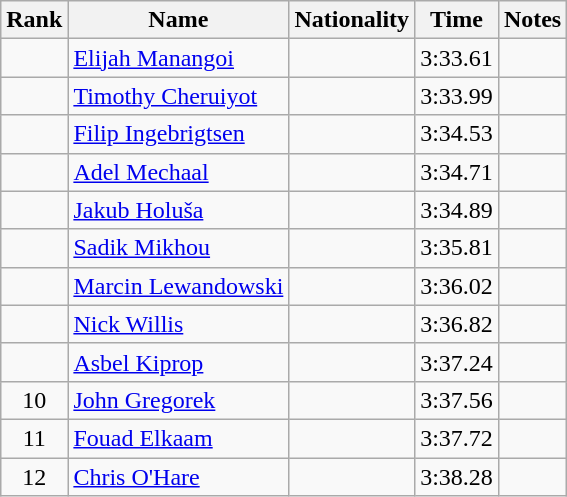<table class="wikitable sortable" style="text-align:center">
<tr>
<th>Rank</th>
<th>Name</th>
<th>Nationality</th>
<th>Time</th>
<th>Notes</th>
</tr>
<tr>
<td></td>
<td style="text-align:left;"><a href='#'>Elijah Manangoi</a></td>
<td style="text-align:left;"></td>
<td>3:33.61</td>
<td></td>
</tr>
<tr>
<td></td>
<td style="text-align:left;"><a href='#'>Timothy Cheruiyot</a></td>
<td style="text-align:left;"></td>
<td>3:33.99</td>
<td></td>
</tr>
<tr>
<td></td>
<td style="text-align:left;"><a href='#'>Filip Ingebrigtsen</a></td>
<td style="text-align:left;"></td>
<td>3:34.53</td>
<td></td>
</tr>
<tr>
<td></td>
<td style="text-align:left;"><a href='#'>Adel Mechaal</a></td>
<td style="text-align:left;"></td>
<td>3:34.71</td>
<td></td>
</tr>
<tr>
<td></td>
<td style="text-align:left;"><a href='#'>Jakub Holuša</a></td>
<td style="text-align:left;"></td>
<td>3:34.89</td>
<td></td>
</tr>
<tr>
<td></td>
<td style="text-align:left;"><a href='#'>Sadik Mikhou</a></td>
<td style="text-align:left;"></td>
<td>3:35.81</td>
<td></td>
</tr>
<tr>
<td></td>
<td style="text-align:left;"><a href='#'>Marcin Lewandowski</a></td>
<td style="text-align:left;"></td>
<td>3:36.02</td>
<td></td>
</tr>
<tr>
<td></td>
<td style="text-align:left;"><a href='#'>Nick Willis</a></td>
<td style="text-align:left;"></td>
<td>3:36.82</td>
<td></td>
</tr>
<tr>
<td></td>
<td style="text-align:left;"><a href='#'>Asbel Kiprop</a></td>
<td style="text-align:left;"></td>
<td>3:37.24</td>
<td></td>
</tr>
<tr>
<td>10</td>
<td style="text-align:left;"><a href='#'>John Gregorek</a></td>
<td style="text-align:left;"></td>
<td>3:37.56</td>
<td></td>
</tr>
<tr>
<td>11</td>
<td style="text-align:left;"><a href='#'>Fouad Elkaam</a></td>
<td style="text-align:left;"></td>
<td>3:37.72</td>
<td></td>
</tr>
<tr>
<td>12</td>
<td style="text-align:left;"><a href='#'>Chris O'Hare</a></td>
<td style="text-align:left;"></td>
<td>3:38.28</td>
<td></td>
</tr>
</table>
